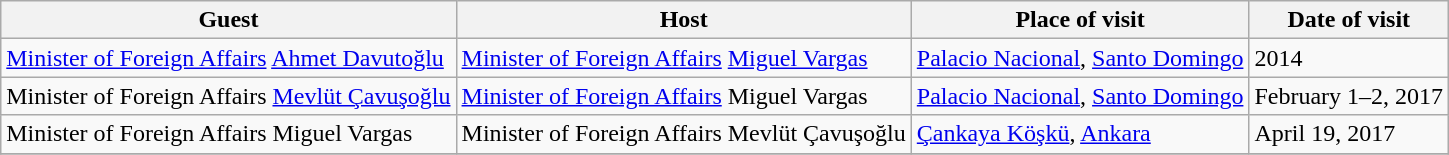<table class="wikitable" border="1">
<tr>
<th>Guest</th>
<th>Host</th>
<th>Place of visit</th>
<th>Date of visit</th>
</tr>
<tr>
<td> <a href='#'>Minister of Foreign Affairs</a> <a href='#'>Ahmet Davutoğlu</a></td>
<td> <a href='#'>Minister of Foreign Affairs</a> <a href='#'>Miguel Vargas</a></td>
<td><a href='#'>Palacio Nacional</a>, <a href='#'>Santo Domingo</a></td>
<td>2014</td>
</tr>
<tr>
<td> Minister of Foreign Affairs <a href='#'>Mevlüt Çavuşoğlu</a></td>
<td> <a href='#'>Minister of Foreign Affairs</a> Miguel Vargas</td>
<td><a href='#'>Palacio Nacional</a>, <a href='#'>Santo Domingo</a></td>
<td>February 1–2, 2017</td>
</tr>
<tr>
<td> Minister of Foreign Affairs Miguel Vargas</td>
<td> Minister of Foreign Affairs Mevlüt Çavuşoğlu</td>
<td><a href='#'>Çankaya Köşkü</a>, <a href='#'>Ankara</a></td>
<td>April 19, 2017</td>
</tr>
<tr>
</tr>
</table>
